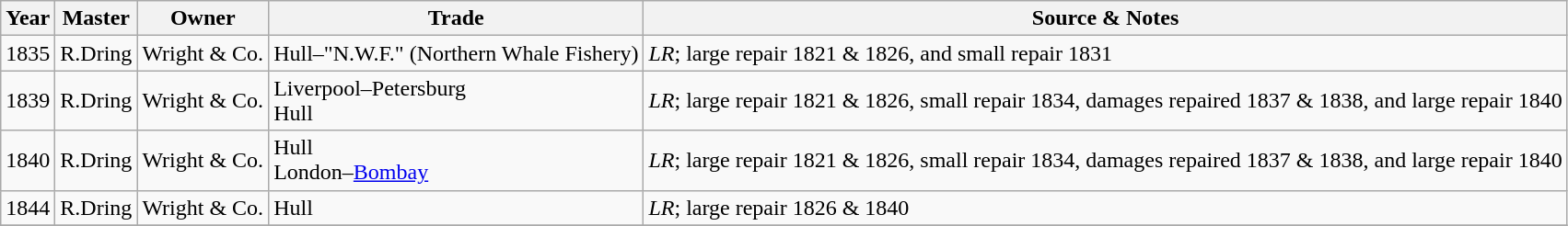<table class=" wikitable">
<tr>
<th>Year</th>
<th>Master</th>
<th>Owner</th>
<th>Trade</th>
<th>Source & Notes</th>
</tr>
<tr>
<td>1835</td>
<td>R.Dring</td>
<td>Wright & Co.</td>
<td>Hull–"N.W.F." (Northern Whale Fishery)</td>
<td><em>LR</em>; large repair 1821 & 1826, and small repair 1831</td>
</tr>
<tr>
<td>1839</td>
<td>R.Dring</td>
<td>Wright & Co.</td>
<td>Liverpool–Petersburg<br>Hull</td>
<td><em>LR</em>; large repair 1821 & 1826, small repair 1834, damages repaired 1837 & 1838, and large repair 1840</td>
</tr>
<tr>
<td>1840</td>
<td>R.Dring</td>
<td>Wright & Co.</td>
<td>Hull<br>London–<a href='#'>Bombay</a></td>
<td><em>LR</em>; large repair 1821 & 1826, small repair 1834, damages repaired 1837 & 1838, and large repair 1840</td>
</tr>
<tr>
<td>1844</td>
<td>R.Dring</td>
<td>Wright & Co.</td>
<td>Hull</td>
<td><em>LR</em>; large repair 1826 & 1840</td>
</tr>
<tr>
</tr>
</table>
